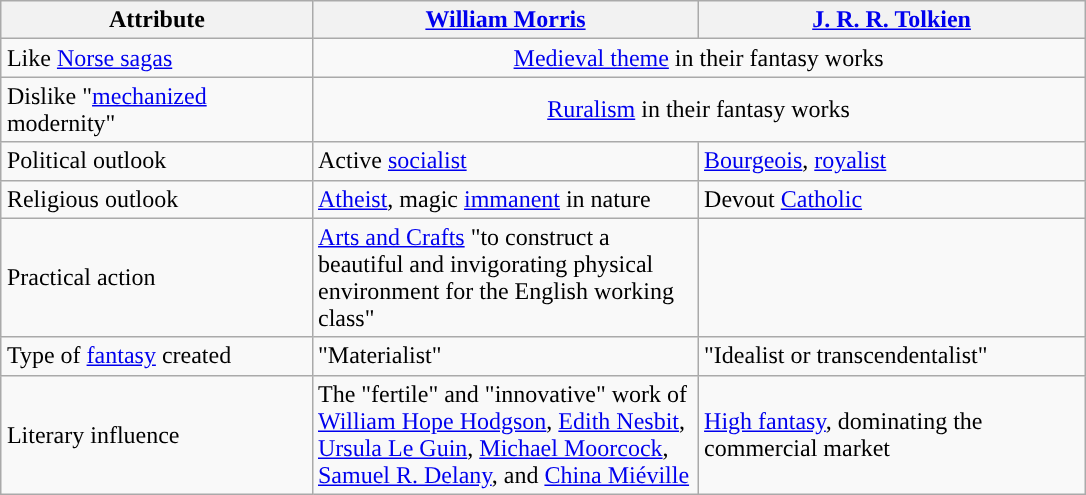<table class="wikitable" style="margin: 1em auto;">
<tr>
<th style="width: 200px;">Attribute</th>
<th style="width: 250px;"><a href='#'>William Morris</a></th>
<th style="width: 250px;"><a href='#'>J. R. R. Tolkien</a></th>
</tr>
<tr>
<td>Like <a href='#'>Norse sagas</a></td>
<td colspan=2; style="text-align:center;"><a href='#'>Medieval theme</a> in their fantasy works</td>
</tr>
<tr>
<td>Dislike "<a href='#'>mechanized</a> modernity"</td>
<td colspan=2; style="text-align:center;"><a href='#'>Ruralism</a> in their fantasy works</td>
</tr>
<tr>
<td>Political outlook</td>
<td>Active <a href='#'>socialist</a></td>
<td><a href='#'>Bourgeois</a>, <a href='#'>royalist</a></td>
</tr>
<tr>
<td>Religious outlook</td>
<td><a href='#'>Atheist</a>, magic <a href='#'>immanent</a> in nature</td>
<td>Devout <a href='#'>Catholic</a></td>
</tr>
<tr>
<td>Practical action</td>
<td><a href='#'>Arts and Crafts</a> "to construct a beautiful and invigorating physical environment for the English working class"</td>
<td></td>
</tr>
<tr>
<td>Type of <a href='#'>fantasy</a> created</td>
<td>"Materialist"</td>
<td>"Idealist or transcendentalist"</td>
</tr>
<tr>
<td>Literary influence</td>
<td>The "fertile" and "innovative" work of <a href='#'>William Hope Hodgson</a>, <a href='#'>Edith Nesbit</a>, <a href='#'>Ursula Le Guin</a>, <a href='#'>Michael Moorcock</a>, <a href='#'>Samuel R. Delany</a>, and <a href='#'>China Miéville</a></td>
<td><a href='#'>High fantasy</a>, dominating the commercial market</td>
</tr>
</table>
